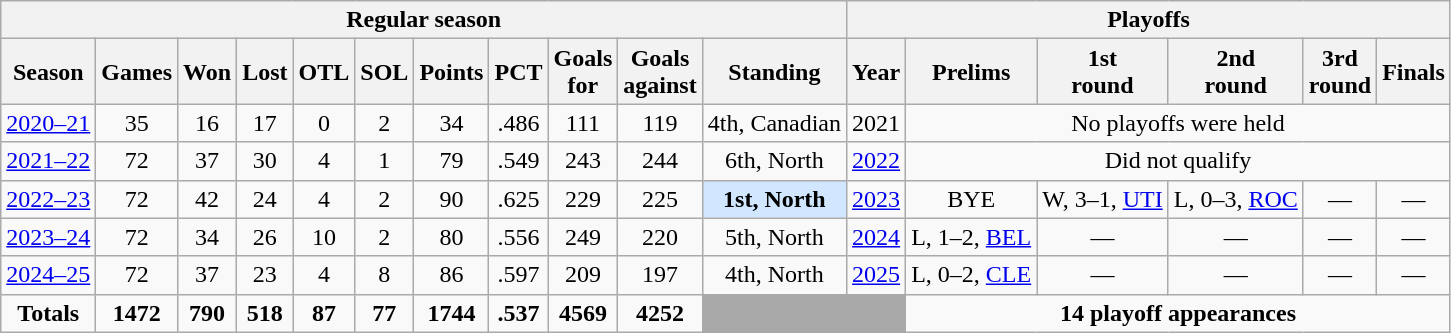<table class="wikitable" style="text-align:center;">
<tr>
<th colspan="11">Regular season</th>
<th colspan="6">Playoffs</th>
</tr>
<tr>
<th>Season</th>
<th>Games</th>
<th>Won</th>
<th>Lost</th>
<th>OTL</th>
<th>SOL</th>
<th>Points</th>
<th>PCT</th>
<th>Goals<br>for</th>
<th>Goals<br>against</th>
<th>Standing</th>
<th>Year</th>
<th>Prelims</th>
<th>1st<br>round</th>
<th>2nd<br>round</th>
<th>3rd<br>round</th>
<th>Finals</th>
</tr>
<tr>
<td><a href='#'>2020–21</a></td>
<td>35</td>
<td>16</td>
<td>17</td>
<td>0</td>
<td>2</td>
<td>34</td>
<td>.486</td>
<td>111</td>
<td>119</td>
<td>4th, Canadian</td>
<td>2021</td>
<td colspan="5">No playoffs were held</td>
</tr>
<tr>
<td><a href='#'>2021–22</a></td>
<td>72</td>
<td>37</td>
<td>30</td>
<td>4</td>
<td>1</td>
<td>79</td>
<td>.549</td>
<td>243</td>
<td>244</td>
<td>6th, North</td>
<td><a href='#'>2022</a></td>
<td colspan="5">Did not qualify</td>
</tr>
<tr>
<td><a href='#'>2022–23</a></td>
<td>72</td>
<td>42</td>
<td>24</td>
<td>4</td>
<td>2</td>
<td>90</td>
<td>.625</td>
<td>229</td>
<td>225</td>
<td bgcolor="#d0e7ff"><strong>1st, North</strong></td>
<td><a href='#'>2023</a></td>
<td>BYE</td>
<td>W, 3–1, <a href='#'>UTI</a></td>
<td>L, 0–3, <a href='#'>ROC</a></td>
<td>—</td>
<td>—</td>
</tr>
<tr>
<td><a href='#'>2023–24</a></td>
<td>72</td>
<td>34</td>
<td>26</td>
<td>10</td>
<td>2</td>
<td>80</td>
<td>.556</td>
<td>249</td>
<td>220</td>
<td>5th, North</td>
<td><a href='#'>2024</a></td>
<td>L, 1–2, <a href='#'>BEL</a></td>
<td>—</td>
<td>—</td>
<td>—</td>
<td>—</td>
</tr>
<tr>
<td><a href='#'>2024–25</a></td>
<td>72</td>
<td>37</td>
<td>23</td>
<td>4</td>
<td>8</td>
<td>86</td>
<td>.597</td>
<td>209</td>
<td>197</td>
<td>4th, North</td>
<td><a href='#'>2025</a></td>
<td>L, 0–2, <a href='#'>CLE</a></td>
<td>—</td>
<td>—</td>
<td>—</td>
<td>—</td>
</tr>
<tr style="font-weight:bold;">
<td>Totals</td>
<td>1472</td>
<td>790</td>
<td>518</td>
<td>87</td>
<td>77</td>
<td>1744</td>
<td>.537</td>
<td>4569</td>
<td>4252</td>
<td colspan=2 bgcolor="#A8A8A8"></td>
<td colspan=5>14 playoff appearances</td>
</tr>
</table>
